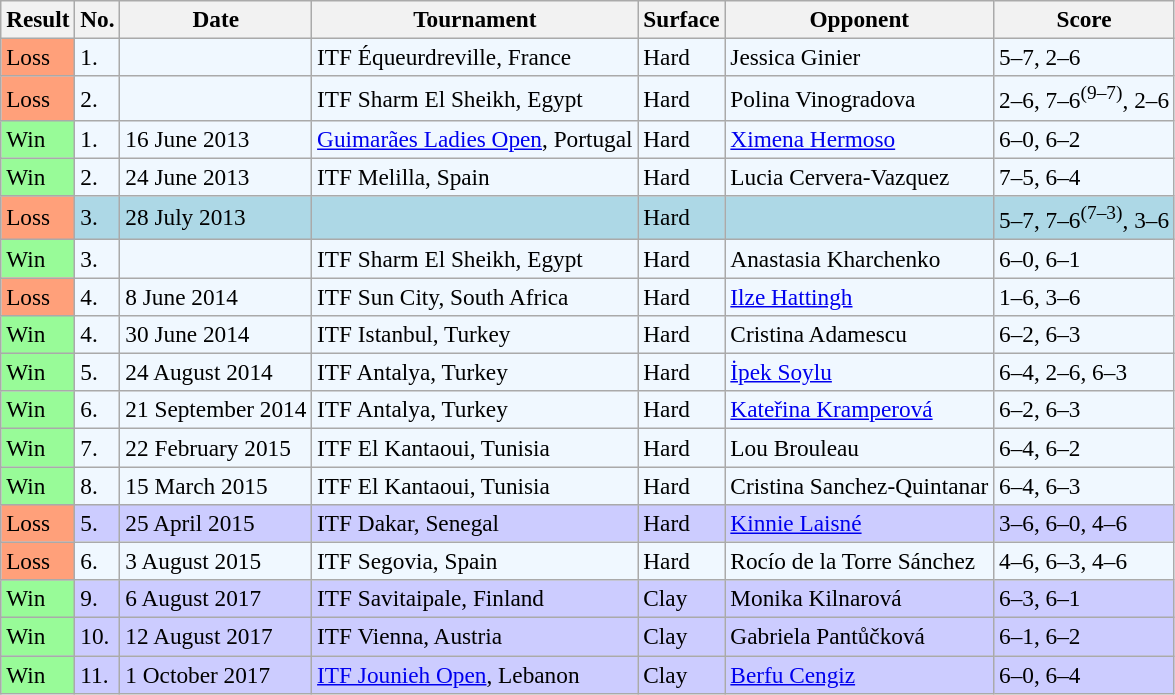<table class="sortable wikitable" style=font-size:97%>
<tr>
<th>Result</th>
<th>No.</th>
<th>Date</th>
<th>Tournament</th>
<th>Surface</th>
<th>Opponent</th>
<th class="unsortable">Score</th>
</tr>
<tr style="background:#f0f8ff;">
<td style="background:#ffa07a;">Loss</td>
<td>1.</td>
<td></td>
<td>ITF Équeurdreville, France</td>
<td>Hard</td>
<td> Jessica Ginier</td>
<td>5–7, 2–6</td>
</tr>
<tr style="background:#f0f8ff;">
<td style="background:#ffa07a;">Loss</td>
<td>2.</td>
<td></td>
<td>ITF Sharm El Sheikh, Egypt</td>
<td>Hard</td>
<td> Polina Vinogradova</td>
<td>2–6, 7–6<sup>(9–7)</sup>, 2–6</td>
</tr>
<tr style="background:#f0f8ff;">
<td style="background:#98fb98;">Win</td>
<td>1.</td>
<td>16 June 2013</td>
<td><a href='#'>Guimarães Ladies Open</a>, Portugal</td>
<td>Hard</td>
<td> <a href='#'>Ximena Hermoso</a></td>
<td>6–0, 6–2</td>
</tr>
<tr bgcolor="#f0f8ff">
<td style="background:#98fb98;">Win</td>
<td>2.</td>
<td>24 June 2013</td>
<td>ITF Melilla, Spain</td>
<td>Hard</td>
<td> Lucia Cervera-Vazquez</td>
<td>7–5, 6–4</td>
</tr>
<tr style="background:lightblue;">
<td style="background:#ffa07a;">Loss</td>
<td>3.</td>
<td>28 July 2013</td>
<td></td>
<td>Hard</td>
<td></td>
<td>5–7, 7–6<sup>(7–3)</sup>, 3–6</td>
</tr>
<tr style="background:#f0f8ff;">
<td style="background:#98fb98;">Win</td>
<td>3.</td>
<td></td>
<td>ITF Sharm El Sheikh, Egypt</td>
<td>Hard</td>
<td> Anastasia Kharchenko</td>
<td>6–0, 6–1</td>
</tr>
<tr style="background:#f0f8ff;">
<td style="background:#ffa07a;">Loss</td>
<td>4.</td>
<td>8 June 2014</td>
<td>ITF Sun City, South Africa</td>
<td>Hard</td>
<td> <a href='#'>Ilze Hattingh</a></td>
<td>1–6, 3–6</td>
</tr>
<tr style="background:#f0f8ff;">
<td style="background:#98fb98;">Win</td>
<td>4.</td>
<td>30 June 2014</td>
<td>ITF Istanbul, Turkey</td>
<td>Hard</td>
<td> Cristina Adamescu</td>
<td>6–2, 6–3</td>
</tr>
<tr style="background:#f0f8ff;">
<td style="background:#98fb98;">Win</td>
<td>5.</td>
<td>24 August 2014</td>
<td>ITF Antalya, Turkey</td>
<td>Hard</td>
<td> <a href='#'>İpek Soylu</a></td>
<td>6–4, 2–6, 6–3</td>
</tr>
<tr style="background:#f0f8ff;">
<td style="background:#98fb98;">Win</td>
<td>6.</td>
<td>21 September 2014</td>
<td>ITF Antalya, Turkey</td>
<td>Hard</td>
<td> <a href='#'>Kateřina Kramperová</a></td>
<td>6–2, 6–3</td>
</tr>
<tr style="background:#f0f8ff;">
<td style="background:#98fb98;">Win</td>
<td>7.</td>
<td>22 February 2015</td>
<td>ITF El Kantaoui, Tunisia</td>
<td>Hard</td>
<td> Lou Brouleau</td>
<td>6–4, 6–2</td>
</tr>
<tr style="background:#f0f8ff;">
<td style="background:#98fb98;">Win</td>
<td>8.</td>
<td>15 March 2015</td>
<td>ITF El Kantaoui, Tunisia</td>
<td>Hard</td>
<td> Cristina Sanchez-Quintanar</td>
<td>6–4, 6–3</td>
</tr>
<tr style="background:#ccccff;">
<td style="background:#ffa07a;">Loss</td>
<td>5.</td>
<td>25 April 2015</td>
<td>ITF Dakar, Senegal</td>
<td>Hard</td>
<td> <a href='#'>Kinnie Laisné</a></td>
<td>3–6, 6–0, 4–6</td>
</tr>
<tr style="background:#f0f8ff;">
<td style="background:#ffa07a;">Loss</td>
<td>6.</td>
<td>3 August 2015</td>
<td>ITF Segovia, Spain</td>
<td>Hard</td>
<td> Rocío de la Torre Sánchez</td>
<td>4–6, 6–3, 4–6</td>
</tr>
<tr style="background:#ccccff;">
<td style="background:#98fb98;">Win</td>
<td>9.</td>
<td>6 August 2017</td>
<td>ITF Savitaipale, Finland</td>
<td>Clay</td>
<td> Monika Kilnarová</td>
<td>6–3, 6–1</td>
</tr>
<tr style="background:#ccccff;">
<td style="background:#98fb98;">Win</td>
<td>10.</td>
<td>12 August 2017</td>
<td>ITF Vienna, Austria</td>
<td>Clay</td>
<td> Gabriela Pantůčková</td>
<td>6–1, 6–2</td>
</tr>
<tr style="background:#ccccff;">
<td style="background:#98fb98;">Win</td>
<td>11.</td>
<td>1 October 2017</td>
<td><a href='#'>ITF Jounieh Open</a>, Lebanon</td>
<td>Clay</td>
<td> <a href='#'>Berfu Cengiz</a></td>
<td>6–0, 6–4</td>
</tr>
</table>
